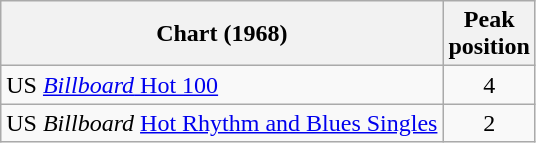<table class="wikitable sortable">
<tr>
<th>Chart (1968)</th>
<th>Peak<br>position</th>
</tr>
<tr>
<td align="left">US <a href='#'><em>Billboard</em> Hot 100</a></td>
<td align="center">4</td>
</tr>
<tr>
<td align="left">US <em>Billboard</em> <a href='#'>Hot Rhythm and Blues Singles</a></td>
<td align="center">2</td>
</tr>
</table>
